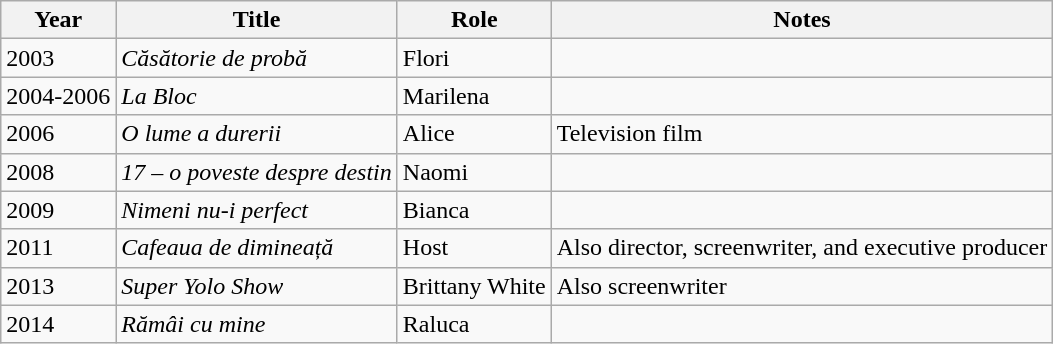<table class="wikitable">
<tr>
<th>Year</th>
<th>Title</th>
<th>Role</th>
<th>Notes</th>
</tr>
<tr>
<td>2003</td>
<td><em>Căsătorie de probă</em></td>
<td>Flori</td>
<td></td>
</tr>
<tr>
<td>2004-2006</td>
<td><em>La Bloc</em></td>
<td>Marilena</td>
<td></td>
</tr>
<tr>
<td>2006</td>
<td><em>O lume a durerii</em></td>
<td>Alice</td>
<td>Television film</td>
</tr>
<tr>
<td>2008</td>
<td><em>17 – o poveste despre destin</em></td>
<td>Naomi</td>
<td></td>
</tr>
<tr>
<td>2009</td>
<td><em>Nimeni nu-i perfect</em></td>
<td>Bianca</td>
<td></td>
</tr>
<tr>
<td>2011</td>
<td><em>Cafeaua de dimineață</em></td>
<td>Host</td>
<td>Also director, screenwriter, and executive producer</td>
</tr>
<tr>
<td>2013</td>
<td><em>Super Yolo Show</em></td>
<td>Brittany White</td>
<td>Also screenwriter</td>
</tr>
<tr>
<td>2014</td>
<td><em>Rămâi cu mine</em></td>
<td>Raluca</td>
<td></td>
</tr>
</table>
